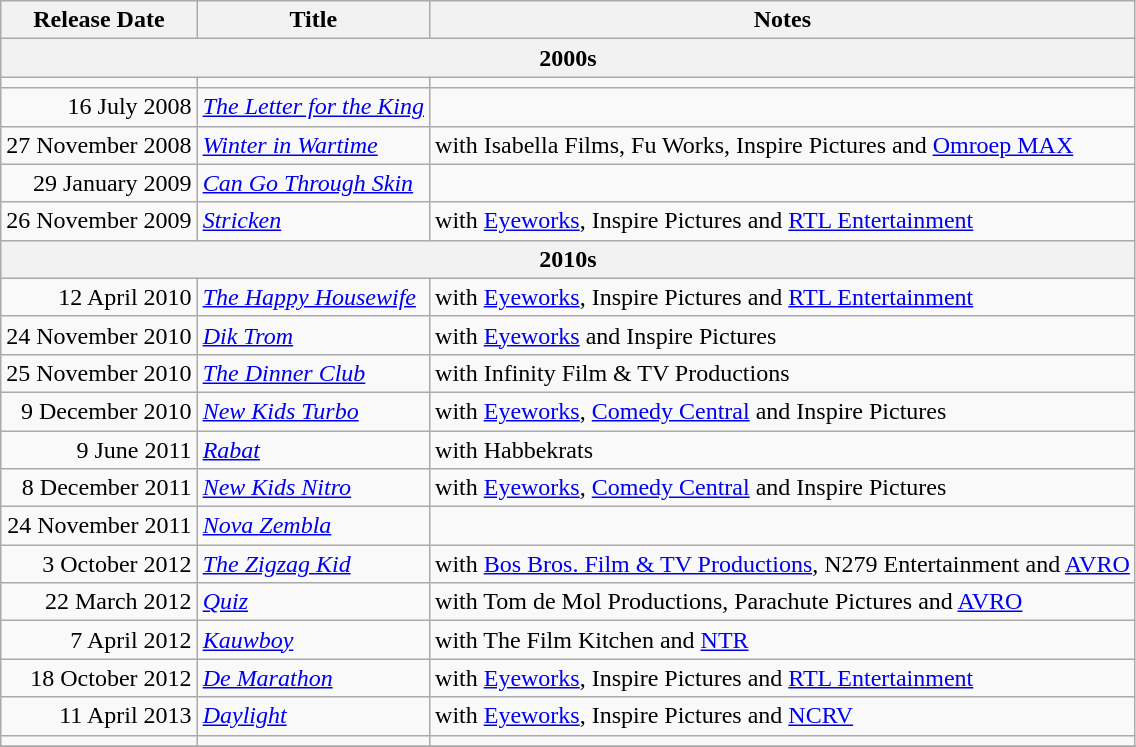<table class="wikitable sortable mw-collapsible">
<tr>
<th>Release Date</th>
<th>Title</th>
<th>Notes</th>
</tr>
<tr>
<th colspan="6" style="background-color:#white;">2000s</th>
</tr>
<tr>
<td style="text-align:right;"></td>
<td></td>
<td></td>
</tr>
<tr>
<td style="text-align:right;">16 July 2008</td>
<td><em><a href='#'>The Letter for the King</a></em></td>
<td></td>
</tr>
<tr>
<td style="text-align:right;">27 November 2008</td>
<td><em><a href='#'>Winter in Wartime</a></em></td>
<td>with Isabella Films, Fu Works, Inspire Pictures and <a href='#'>Omroep MAX</a></td>
</tr>
<tr>
<td style="text-align:right;">29 January 2009</td>
<td><em><a href='#'>Can Go Through Skin</a></em></td>
<td></td>
</tr>
<tr>
<td style="text-align:right;">26 November 2009</td>
<td><em><a href='#'>Stricken</a></em></td>
<td>with <a href='#'>Eyeworks</a>, Inspire Pictures and <a href='#'>RTL Entertainment</a></td>
</tr>
<tr>
<th colspan="6" style="background-color:#white;">2010s</th>
</tr>
<tr>
<td style="text-align:right;">12 April 2010</td>
<td><em><a href='#'>The Happy Housewife</a></em></td>
<td>with <a href='#'>Eyeworks</a>, Inspire Pictures and <a href='#'>RTL Entertainment</a></td>
</tr>
<tr>
<td style="text-align:right;">24 November 2010</td>
<td><em><a href='#'>Dik Trom</a></em></td>
<td>with <a href='#'>Eyeworks</a> and Inspire Pictures</td>
</tr>
<tr>
<td style="text-align:right;">25 November 2010</td>
<td><em><a href='#'>The Dinner Club</a></em></td>
<td>with Infinity Film & TV Productions</td>
</tr>
<tr>
<td style="text-align:right;">9 December 2010</td>
<td><em><a href='#'>New Kids Turbo</a></em></td>
<td>with <a href='#'>Eyeworks</a>, <a href='#'>Comedy Central</a> and Inspire Pictures</td>
</tr>
<tr>
<td style="text-align:right;">9 June 2011</td>
<td><em><a href='#'>Rabat</a></em></td>
<td>with Habbekrats</td>
</tr>
<tr>
<td style="text-align:right;">8 December 2011</td>
<td><em><a href='#'>New Kids Nitro</a></em></td>
<td>with <a href='#'>Eyeworks</a>, <a href='#'>Comedy Central</a> and Inspire Pictures</td>
</tr>
<tr>
<td style="text-align:right;">24 November 2011</td>
<td><em><a href='#'>Nova Zembla</a></em></td>
<td></td>
</tr>
<tr>
<td style="text-align:right;">3 October 2012</td>
<td><em><a href='#'>The Zigzag Kid</a></em></td>
<td>with <a href='#'>Bos Bros. Film & TV Productions</a>, N279 Entertainment and <a href='#'>AVRO</a></td>
</tr>
<tr>
<td style="text-align:right;">22 March 2012</td>
<td><em><a href='#'>Quiz</a></em></td>
<td>with Tom de Mol Productions, Parachute Pictures and <a href='#'>AVRO</a></td>
</tr>
<tr>
<td style="text-align:right;">7 April 2012</td>
<td><em><a href='#'>Kauwboy</a></em></td>
<td>with The Film Kitchen and <a href='#'>NTR</a></td>
</tr>
<tr>
<td style="text-align:right;">18 October 2012</td>
<td><em><a href='#'>De Marathon</a></em></td>
<td>with <a href='#'>Eyeworks</a>, Inspire Pictures and <a href='#'>RTL Entertainment</a></td>
</tr>
<tr>
<td style="text-align:right;">11 April 2013</td>
<td><em><a href='#'>Daylight</a></em></td>
<td>with <a href='#'>Eyeworks</a>, Inspire Pictures and <a href='#'>NCRV</a></td>
</tr>
<tr>
<td style="text-align:right;"></td>
<td></td>
<td></td>
</tr>
<tr>
</tr>
</table>
